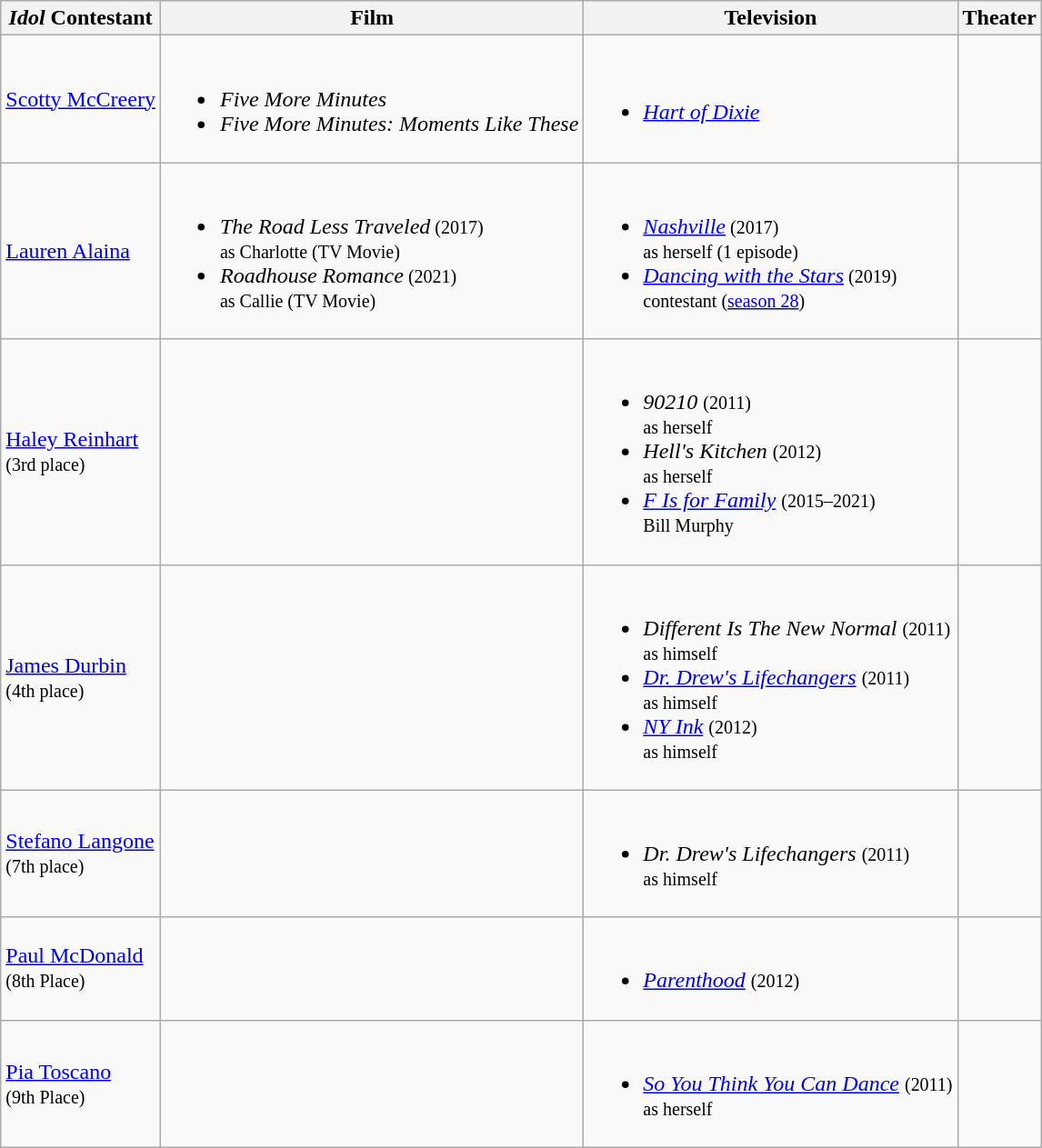<table class="wikitable">
<tr>
<th><em>Idol</em> Contestant</th>
<th>Film</th>
<th>Television</th>
<th>Theater</th>
</tr>
<tr>
<td><a href='#'>Scotty McCreery</a><br></td>
<td><br><ul><li><em>Five More Minutes</em> </li><li><em>Five More Minutes: Moments Like These</em> </li></ul></td>
<td><br><ul><li><em><a href='#'>Hart of Dixie</a></em> </li></ul></td>
<td></td>
</tr>
<tr>
<td><a href='#'>Lauren Alaina</a><br></td>
<td><br><ul><li><em>The Road Less Traveled</em><small> (2017)<br>as Charlotte (TV Movie)</small></li><li><em>Roadhouse Romance</em><small> (2021)<br>as Callie (TV Movie)</small></li></ul></td>
<td><br><ul><li><em><a href='#'>Nashville</a></em><small> (2017)<br>as herself (1 episode)</small></li><li><em><a href='#'>Dancing with the Stars</a></em><small> (2019)<br>contestant (<a href='#'>season 28</a>)</small></li></ul></td>
<td></td>
</tr>
<tr>
<td><a href='#'>Haley Reinhart</a><br><small>(3rd place)</small></td>
<td></td>
<td><br><ul><li><em>90210</em> <small>(2011)<br>as herself</small></li><li><em>Hell's Kitchen</em> <small>(2012)<br>as herself</small></li><li><em><a href='#'>F Is for Family</a></em> <small>(2015–2021)<br>Bill Murphy</small></li></ul></td>
<td></td>
</tr>
<tr>
<td><a href='#'>James Durbin</a><br><small>(4th place)</small></td>
<td></td>
<td><br><ul><li><em>Different Is The New Normal</em> <small>(2011)<br>as himself</small></li><li><em> <a href='#'>Dr. Drew's Lifechangers</a></em> <small>(2011)<br>as himself</small></li><li><em> <a href='#'>NY Ink</a></em> <small>(2012)<br>as himself</small></li></ul></td>
<td></td>
</tr>
<tr>
<td><a href='#'>Stefano Langone</a><br><small>(7th place)</small></td>
<td></td>
<td><br><ul><li><em> Dr. Drew's Lifechangers</em> <small>(2011)<br>as himself</small></li></ul></td>
<td></td>
</tr>
<tr>
<td><a href='#'>Paul McDonald</a><br><small>(8th Place)</small></td>
<td></td>
<td><br><ul><li><em><a href='#'>Parenthood</a></em> <small>(2012)</small></li></ul></td>
<td></td>
</tr>
<tr>
<td><a href='#'>Pia Toscano</a><br><small>(9th Place)</small></td>
<td></td>
<td><br><ul><li><em><a href='#'>So You Think You Can Dance</a></em> <small>(2011)<br>as herself</small></li></ul></td>
<td></td>
</tr>
</table>
